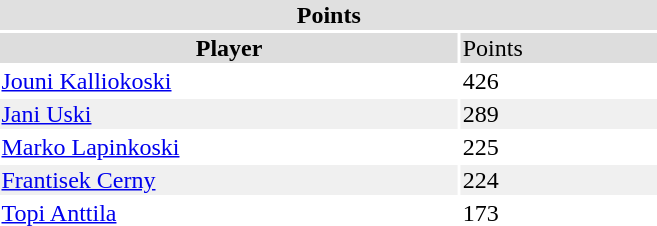<table width=35%>
<tr>
<th colspan=2 bgcolor="#e0e0e0">Points</th>
</tr>
<tr bgcolor="#dddddd">
<th width=70%>Player</th>
<td align=left!!width=30%>Points</td>
</tr>
<tr>
<td> <a href='#'>Jouni Kalliokoski</a></td>
<td>426</td>
</tr>
<tr bgcolor="#f0f0f0">
<td> <a href='#'>Jani Uski</a></td>
<td>289</td>
</tr>
<tr>
<td> <a href='#'>Marko Lapinkoski</a></td>
<td>225</td>
</tr>
<tr bgcolor="#f0f0f0">
<td> <a href='#'>Frantisek Cerny</a></td>
<td>224</td>
</tr>
<tr>
<td> <a href='#'>Topi Anttila</a></td>
<td>173</td>
</tr>
</table>
